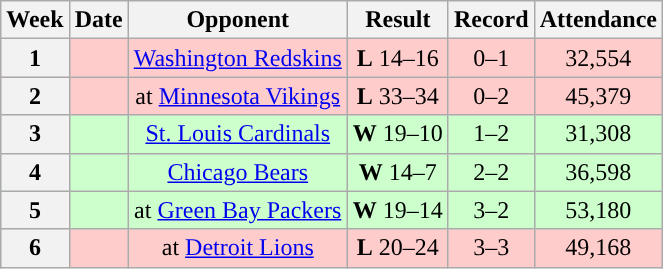<table class="wikitable" style="text-align:center">
<tr>
<th>Week</th>
<th>Date</th>
<th>Opponent</th>
<th>Result</th>
<th>Record</th>
<th>Attendance</th>
</tr>
<tr style="background:#fcc">
<th>1</th>
<td></td>
<td><a href='#'>Washington Redskins</a></td>
<td><strong>L</strong> 14–16</td>
<td>0–1</td>
<td>32,554</td>
</tr>
<tr style="background:#fcc">
<th>2</th>
<td></td>
<td>at <a href='#'>Minnesota Vikings</a></td>
<td><strong>L</strong> 33–34</td>
<td>0–2</td>
<td>45,379</td>
</tr>
<tr style="background:#cfc">
<th>3</th>
<td></td>
<td><a href='#'>St. Louis Cardinals</a></td>
<td><strong>W</strong> 19–10</td>
<td>1–2</td>
<td>31,308</td>
</tr>
<tr style="background:#cfc">
<th>4</th>
<td></td>
<td><a href='#'>Chicago Bears</a></td>
<td><strong>W</strong> 14–7</td>
<td>2–2</td>
<td>36,598</td>
</tr>
<tr style="background:#cfc">
<th>5</th>
<td></td>
<td>at <a href='#'>Green Bay Packers</a></td>
<td><strong>W</strong> 19–14</td>
<td>3–2</td>
<td>53,180</td>
</tr>
<tr style="background:#fcc">
<th>6</th>
<td></td>
<td>at <a href='#'>Detroit Lions</a></td>
<td><strong>L</strong> 20–24</td>
<td>3–3</td>
<td>49,168</td>
</tr>
</table>
